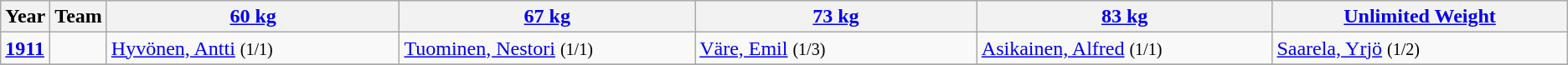<table class="wikitable sortable"  style="font-size: 100%">
<tr>
<th>Year</th>
<th>Team</th>
<th width=300><a href='#'>60 kg</a></th>
<th width=300><a href='#'>67 kg</a></th>
<th width=300><a href='#'>73 kg</a></th>
<th width=300><a href='#'>83 kg</a></th>
<th width=300><a href='#'>Unlimited Weight</a></th>
</tr>
<tr>
<td><strong><a href='#'>1911</a></strong></td>
<td></td>
<td> <a href='#'>Hyvönen, Antti</a> <small>(1/1)</small></td>
<td> <a href='#'>Tuominen, Nestori</a> <small>(1/1)</small></td>
<td> <a href='#'>Väre, Emil</a> <small>(1/3)</small></td>
<td> <a href='#'>Asikainen, Alfred</a> <small>(1/1)</small></td>
<td> <a href='#'>Saarela, Yrjö</a> <small>(1/2)</small></td>
</tr>
<tr>
</tr>
</table>
